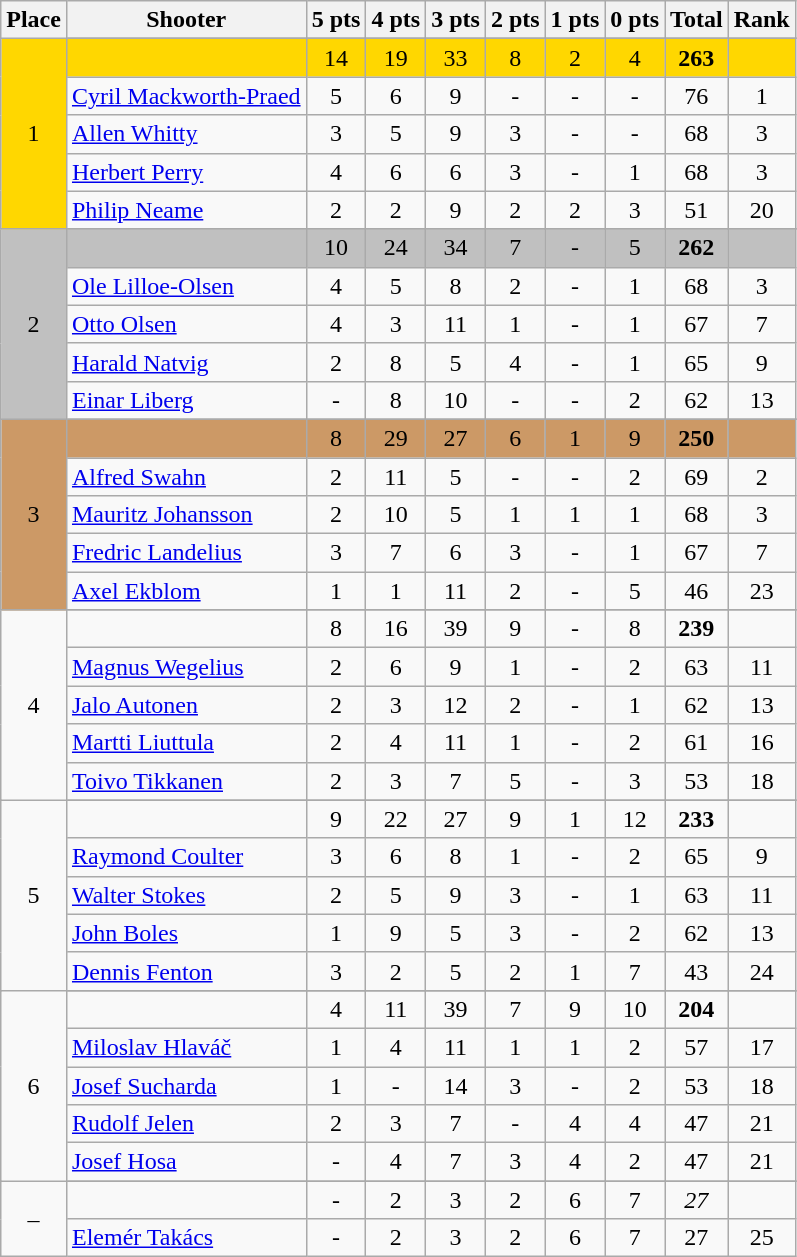<table class=wikitable style="text-align:center">
<tr>
<th>Place</th>
<th>Shooter</th>
<th>5 pts</th>
<th>4 pts</th>
<th>3 pts</th>
<th>2 pts</th>
<th>1 pts</th>
<th>0 pts</th>
<th>Total</th>
<th>Rank</th>
</tr>
<tr>
<td rowspan=6 align=center bgcolor=gold>1</td>
</tr>
<tr>
<td align=left bgcolor=gold></td>
<td bgcolor=gold>14</td>
<td bgcolor=gold>19</td>
<td bgcolor=gold>33</td>
<td bgcolor=gold>8</td>
<td bgcolor=gold>2</td>
<td bgcolor=gold>4</td>
<td bgcolor=gold><strong>263</strong></td>
<td bgcolor=gold></td>
</tr>
<tr>
<td align=left><a href='#'>Cyril Mackworth-Praed</a></td>
<td>5</td>
<td>6</td>
<td>9</td>
<td>-</td>
<td>-</td>
<td>-</td>
<td>76</td>
<td>1</td>
</tr>
<tr>
<td align=left><a href='#'>Allen Whitty</a></td>
<td>3</td>
<td>5</td>
<td>9</td>
<td>3</td>
<td>-</td>
<td>-</td>
<td>68</td>
<td>3</td>
</tr>
<tr>
<td align=left><a href='#'>Herbert Perry</a></td>
<td>4</td>
<td>6</td>
<td>6</td>
<td>3</td>
<td>-</td>
<td>1</td>
<td>68</td>
<td>3</td>
</tr>
<tr>
<td align=left><a href='#'>Philip Neame</a></td>
<td>2</td>
<td>2</td>
<td>9</td>
<td>2</td>
<td>2</td>
<td>3</td>
<td>51</td>
<td>20</td>
</tr>
<tr>
<td rowspan=6 align=center bgcolor=silver>2</td>
</tr>
<tr>
<td align=left bgcolor=silver></td>
<td bgcolor=silver>10</td>
<td bgcolor=silver>24</td>
<td bgcolor=silver>34</td>
<td bgcolor=silver>7</td>
<td bgcolor=silver>-</td>
<td bgcolor=silver>5</td>
<td bgcolor=silver><strong>262</strong></td>
<td bgcolor=silver></td>
</tr>
<tr>
<td align=left><a href='#'>Ole Lilloe-Olsen</a></td>
<td>4</td>
<td>5</td>
<td>8</td>
<td>2</td>
<td>-</td>
<td>1</td>
<td>68</td>
<td>3</td>
</tr>
<tr>
<td align=left><a href='#'>Otto Olsen</a></td>
<td>4</td>
<td>3</td>
<td>11</td>
<td>1</td>
<td>-</td>
<td>1</td>
<td>67</td>
<td>7</td>
</tr>
<tr>
<td align=left><a href='#'>Harald Natvig</a></td>
<td>2</td>
<td>8</td>
<td>5</td>
<td>4</td>
<td>-</td>
<td>1</td>
<td>65</td>
<td>9</td>
</tr>
<tr>
<td align=left><a href='#'>Einar Liberg</a></td>
<td>-</td>
<td>8</td>
<td>10</td>
<td>-</td>
<td>-</td>
<td>2</td>
<td>62</td>
<td>13</td>
</tr>
<tr>
<td rowspan=6 align=center bgcolor=cc9966>3</td>
</tr>
<tr>
<td align=left bgcolor=cc9966></td>
<td bgcolor=cc9966>8</td>
<td bgcolor=cc9966>29</td>
<td bgcolor=cc9966>27</td>
<td bgcolor=cc9966>6</td>
<td bgcolor=cc9966>1</td>
<td bgcolor=cc9966>9</td>
<td bgcolor=cc9966><strong>250</strong></td>
<td bgcolor=cc9966></td>
</tr>
<tr>
<td align=left><a href='#'>Alfred Swahn</a></td>
<td>2</td>
<td>11</td>
<td>5</td>
<td>-</td>
<td>-</td>
<td>2</td>
<td>69</td>
<td>2</td>
</tr>
<tr>
<td align=left><a href='#'>Mauritz Johansson</a></td>
<td>2</td>
<td>10</td>
<td>5</td>
<td>1</td>
<td>1</td>
<td>1</td>
<td>68</td>
<td>3</td>
</tr>
<tr>
<td align=left><a href='#'>Fredric Landelius</a></td>
<td>3</td>
<td>7</td>
<td>6</td>
<td>3</td>
<td>-</td>
<td>1</td>
<td>67</td>
<td>7</td>
</tr>
<tr>
<td align=left><a href='#'>Axel Ekblom</a></td>
<td>1</td>
<td>1</td>
<td>11</td>
<td>2</td>
<td>-</td>
<td>5</td>
<td>46</td>
<td>23</td>
</tr>
<tr>
<td rowspan=6>4</td>
</tr>
<tr>
<td align=left></td>
<td>8</td>
<td>16</td>
<td>39</td>
<td>9</td>
<td>-</td>
<td>8</td>
<td><strong>239</strong></td>
<td></td>
</tr>
<tr>
<td align=left><a href='#'>Magnus Wegelius</a></td>
<td>2</td>
<td>6</td>
<td>9</td>
<td>1</td>
<td>-</td>
<td>2</td>
<td>63</td>
<td>11</td>
</tr>
<tr>
<td align=left><a href='#'>Jalo Autonen</a></td>
<td>2</td>
<td>3</td>
<td>12</td>
<td>2</td>
<td>-</td>
<td>1</td>
<td>62</td>
<td>13</td>
</tr>
<tr>
<td align=left><a href='#'>Martti Liuttula</a></td>
<td>2</td>
<td>4</td>
<td>11</td>
<td>1</td>
<td>-</td>
<td>2</td>
<td>61</td>
<td>16</td>
</tr>
<tr>
<td align=left><a href='#'>Toivo Tikkanen</a></td>
<td>2</td>
<td>3</td>
<td>7</td>
<td>5</td>
<td>-</td>
<td>3</td>
<td>53</td>
<td>18</td>
</tr>
<tr>
<td rowspan=6>5</td>
</tr>
<tr>
<td align=left></td>
<td>9</td>
<td>22</td>
<td>27</td>
<td>9</td>
<td>1</td>
<td>12</td>
<td><strong>233</strong></td>
<td></td>
</tr>
<tr>
<td align=left><a href='#'>Raymond Coulter</a></td>
<td>3</td>
<td>6</td>
<td>8</td>
<td>1</td>
<td>-</td>
<td>2</td>
<td>65</td>
<td>9</td>
</tr>
<tr>
<td align=left><a href='#'>Walter Stokes</a></td>
<td>2</td>
<td>5</td>
<td>9</td>
<td>3</td>
<td>-</td>
<td>1</td>
<td>63</td>
<td>11</td>
</tr>
<tr>
<td align=left><a href='#'>John Boles</a></td>
<td>1</td>
<td>9</td>
<td>5</td>
<td>3</td>
<td>-</td>
<td>2</td>
<td>62</td>
<td>13</td>
</tr>
<tr>
<td align=left><a href='#'>Dennis Fenton</a></td>
<td>3</td>
<td>2</td>
<td>5</td>
<td>2</td>
<td>1</td>
<td>7</td>
<td>43</td>
<td>24</td>
</tr>
<tr>
<td rowspan=6>6</td>
</tr>
<tr>
<td align=left></td>
<td>4</td>
<td>11</td>
<td>39</td>
<td>7</td>
<td>9</td>
<td>10</td>
<td><strong>204</strong></td>
<td></td>
</tr>
<tr>
<td align=left><a href='#'>Miloslav Hlaváč</a></td>
<td>1</td>
<td>4</td>
<td>11</td>
<td>1</td>
<td>1</td>
<td>2</td>
<td>57</td>
<td>17</td>
</tr>
<tr>
<td align=left><a href='#'>Josef Sucharda</a></td>
<td>1</td>
<td>-</td>
<td>14</td>
<td>3</td>
<td>-</td>
<td>2</td>
<td>53</td>
<td>18</td>
</tr>
<tr>
<td align=left><a href='#'>Rudolf Jelen</a></td>
<td>2</td>
<td>3</td>
<td>7</td>
<td>-</td>
<td>4</td>
<td>4</td>
<td>47</td>
<td>21</td>
</tr>
<tr>
<td align=left><a href='#'>Josef Hosa</a></td>
<td>-</td>
<td>4</td>
<td>7</td>
<td>3</td>
<td>4</td>
<td>2</td>
<td>47</td>
<td>21</td>
</tr>
<tr>
<td rowspan=3>–</td>
</tr>
<tr>
<td align=left></td>
<td>-</td>
<td>2</td>
<td>3</td>
<td>2</td>
<td>6</td>
<td>7</td>
<td><em>27</em></td>
<td></td>
</tr>
<tr>
<td align=left><a href='#'>Elemér Takács</a></td>
<td>-</td>
<td>2</td>
<td>3</td>
<td>2</td>
<td>6</td>
<td>7</td>
<td>27</td>
<td>25</td>
</tr>
</table>
